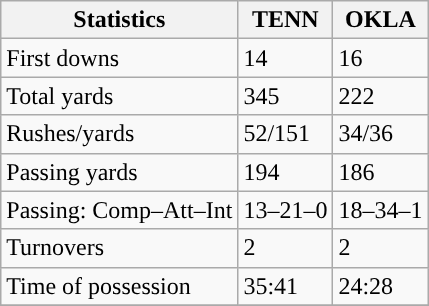<table class="wikitable" style="float: left;">
<tr>
<th>Statistics</th>
<th>TENN</th>
<th>OKLA</th>
</tr>
<tr>
<td>First downs</td>
<td>14</td>
<td>16</td>
</tr>
<tr>
<td>Total yards</td>
<td>345</td>
<td>222</td>
</tr>
<tr>
<td>Rushes/yards</td>
<td>52/151</td>
<td>34/36</td>
</tr>
<tr>
<td>Passing yards</td>
<td>194</td>
<td>186</td>
</tr>
<tr>
<td>Passing: Comp–Att–Int</td>
<td>13–21–0</td>
<td>18–34–1</td>
</tr>
<tr>
<td>Turnovers</td>
<td>2</td>
<td>2</td>
</tr>
<tr>
<td>Time of possession</td>
<td>35:41</td>
<td>24:28</td>
</tr>
<tr>
</tr>
</table>
